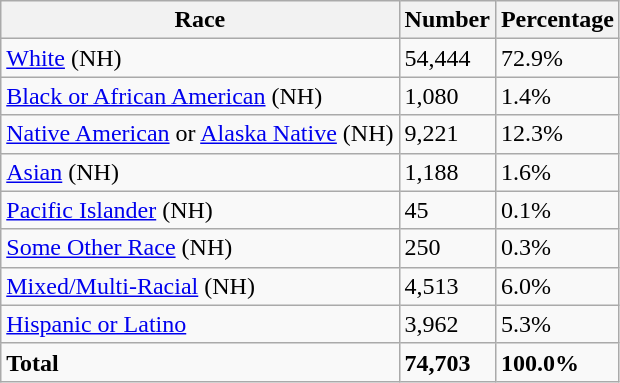<table class="wikitable">
<tr>
<th>Race</th>
<th>Number</th>
<th>Percentage</th>
</tr>
<tr>
<td><a href='#'>White</a> (NH)</td>
<td>54,444</td>
<td>72.9%</td>
</tr>
<tr>
<td><a href='#'>Black or African American</a> (NH)</td>
<td>1,080</td>
<td>1.4%</td>
</tr>
<tr>
<td><a href='#'>Native American</a> or <a href='#'>Alaska Native</a> (NH)</td>
<td>9,221</td>
<td>12.3%</td>
</tr>
<tr>
<td><a href='#'>Asian</a> (NH)</td>
<td>1,188</td>
<td>1.6%</td>
</tr>
<tr>
<td><a href='#'>Pacific Islander</a> (NH)</td>
<td>45</td>
<td>0.1%</td>
</tr>
<tr>
<td><a href='#'>Some Other Race</a> (NH)</td>
<td>250</td>
<td>0.3%</td>
</tr>
<tr>
<td><a href='#'>Mixed/Multi-Racial</a> (NH)</td>
<td>4,513</td>
<td>6.0%</td>
</tr>
<tr>
<td><a href='#'>Hispanic or Latino</a></td>
<td>3,962</td>
<td>5.3%</td>
</tr>
<tr>
<td><strong>Total</strong></td>
<td><strong>74,703</strong></td>
<td><strong>100.0%</strong></td>
</tr>
</table>
